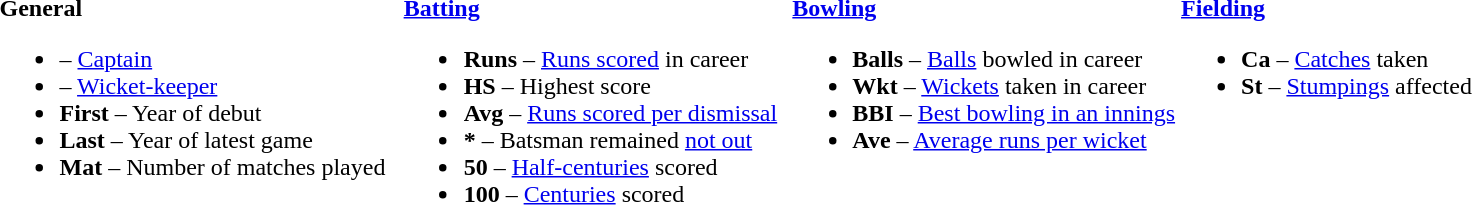<table>
<tr>
<td valign="top" style="width:26%"><br><strong>General</strong><ul><li> – <a href='#'>Captain</a></li><li> – <a href='#'>Wicket-keeper</a></li><li><strong>First</strong> – Year of debut</li><li><strong>Last</strong> – Year of latest game</li><li><strong>Mat</strong> – Number of matches played</li></ul></td>
<td valign="top" style="width:25%"><br><strong><a href='#'>Batting</a></strong><ul><li><strong>Runs</strong> – <a href='#'>Runs scored</a> in career</li><li><strong>HS</strong> – Highest score</li><li><strong>Avg</strong> – <a href='#'>Runs scored per dismissal</a></li><li><strong>*</strong> – Batsman remained <a href='#'>not out</a></li><li><strong>50</strong> – <a href='#'>Half-centuries</a> scored</li><li><strong>100</strong> – <a href='#'>Centuries</a> scored</li></ul></td>
<td valign="top" style="width:25%"><br><strong><a href='#'>Bowling</a></strong><ul><li><strong>Balls</strong> – <a href='#'>Balls</a> bowled in career</li><li><strong>Wkt</strong> – <a href='#'>Wickets</a> taken in career</li><li><strong>BBI</strong> – <a href='#'>Best bowling in an innings</a></li><li><strong>Ave</strong> – <a href='#'>Average runs per wicket</a></li></ul></td>
<td valign="top" style="width:24%"><br><strong><a href='#'>Fielding</a></strong><ul><li><strong>Ca</strong> – <a href='#'>Catches</a> taken</li><li><strong>St</strong> – <a href='#'>Stumpings</a> affected</li></ul></td>
</tr>
</table>
